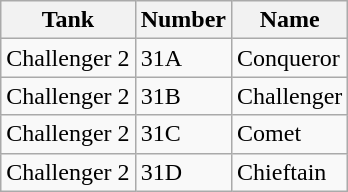<table class="wikitable">
<tr>
<th>Tank</th>
<th>Number</th>
<th>Name</th>
</tr>
<tr>
<td>Challenger 2</td>
<td>31A</td>
<td>Conqueror</td>
</tr>
<tr>
<td>Challenger 2</td>
<td>31B</td>
<td>Challenger</td>
</tr>
<tr>
<td>Challenger 2</td>
<td>31C</td>
<td>Comet</td>
</tr>
<tr>
<td>Challenger 2</td>
<td>31D</td>
<td>Chieftain</td>
</tr>
</table>
